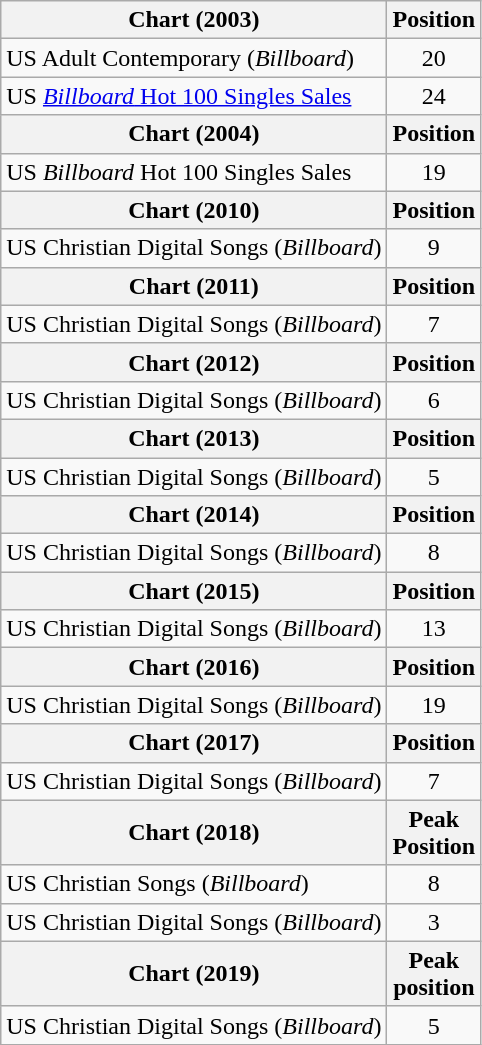<table class="wikitable">
<tr>
<th>Chart (2003)</th>
<th>Position</th>
</tr>
<tr>
<td>US Adult Contemporary (<em>Billboard</em>)</td>
<td align="center">20</td>
</tr>
<tr>
<td>US <a href='#'><em>Billboard</em> Hot 100 Singles Sales</a></td>
<td align="center">24</td>
</tr>
<tr>
<th>Chart (2004)</th>
<th>Position</th>
</tr>
<tr>
<td>US <em>Billboard</em> Hot 100 Singles Sales</td>
<td align="center">19</td>
</tr>
<tr>
<th align="left">Chart (2010)</th>
<th align="center">Position</th>
</tr>
<tr>
<td>US Christian Digital Songs (<em>Billboard</em>)</td>
<td align="center">9</td>
</tr>
<tr>
<th align="left">Chart (2011)</th>
<th align="center">Position</th>
</tr>
<tr>
<td>US Christian Digital Songs (<em>Billboard</em>)</td>
<td align="center">7</td>
</tr>
<tr>
<th align="left">Chart (2012)</th>
<th align="center">Position</th>
</tr>
<tr>
<td>US Christian Digital Songs (<em>Billboard</em>)</td>
<td align="center">6</td>
</tr>
<tr>
<th align="left">Chart (2013)</th>
<th align="center">Position</th>
</tr>
<tr>
<td>US Christian Digital Songs (<em>Billboard</em>)</td>
<td align="center">5</td>
</tr>
<tr>
<th align="left">Chart (2014)</th>
<th align="center">Position</th>
</tr>
<tr>
<td>US Christian Digital Songs (<em>Billboard</em>)</td>
<td align="center">8</td>
</tr>
<tr>
<th align="left">Chart (2015)</th>
<th align="center">Position</th>
</tr>
<tr>
<td>US Christian Digital Songs (<em>Billboard</em>)</td>
<td align="center">13</td>
</tr>
<tr>
<th align="left">Chart (2016)</th>
<th align="center">Position</th>
</tr>
<tr>
<td>US Christian Digital Songs (<em>Billboard</em>)</td>
<td align="center">19</td>
</tr>
<tr>
<th align="left">Chart (2017)</th>
<th align="center">Position</th>
</tr>
<tr>
<td>US Christian Digital Songs (<em>Billboard</em>)</td>
<td align="center">7</td>
</tr>
<tr>
<th align="left">Chart (2018)</th>
<th align="center">Peak<br> Position</th>
</tr>
<tr>
<td>US Christian Songs (<em>Billboard</em>)</td>
<td align="center">8</td>
</tr>
<tr>
<td>US Christian Digital Songs (<em>Billboard</em>)</td>
<td align="center">3</td>
</tr>
<tr>
<th align="left">Chart (2019)</th>
<th align="center">Peak<br> position</th>
</tr>
<tr>
<td>US Christian Digital Songs (<em>Billboard</em>)</td>
<td align="center">5</td>
</tr>
</table>
